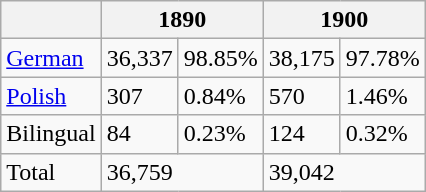<table class="wikitable">
<tr>
<th></th>
<th colspan="2">1890</th>
<th colspan="2">1900</th>
</tr>
<tr>
<td><a href='#'>German</a></td>
<td>36,337</td>
<td>98.85%</td>
<td>38,175</td>
<td>97.78%</td>
</tr>
<tr>
<td><a href='#'>Polish</a></td>
<td>307</td>
<td>0.84%</td>
<td>570</td>
<td>1.46%</td>
</tr>
<tr>
<td>Bilingual</td>
<td>84</td>
<td>0.23%</td>
<td>124</td>
<td>0.32%</td>
</tr>
<tr>
<td>Total</td>
<td colspan="2">36,759</td>
<td colspan="2">39,042</td>
</tr>
</table>
